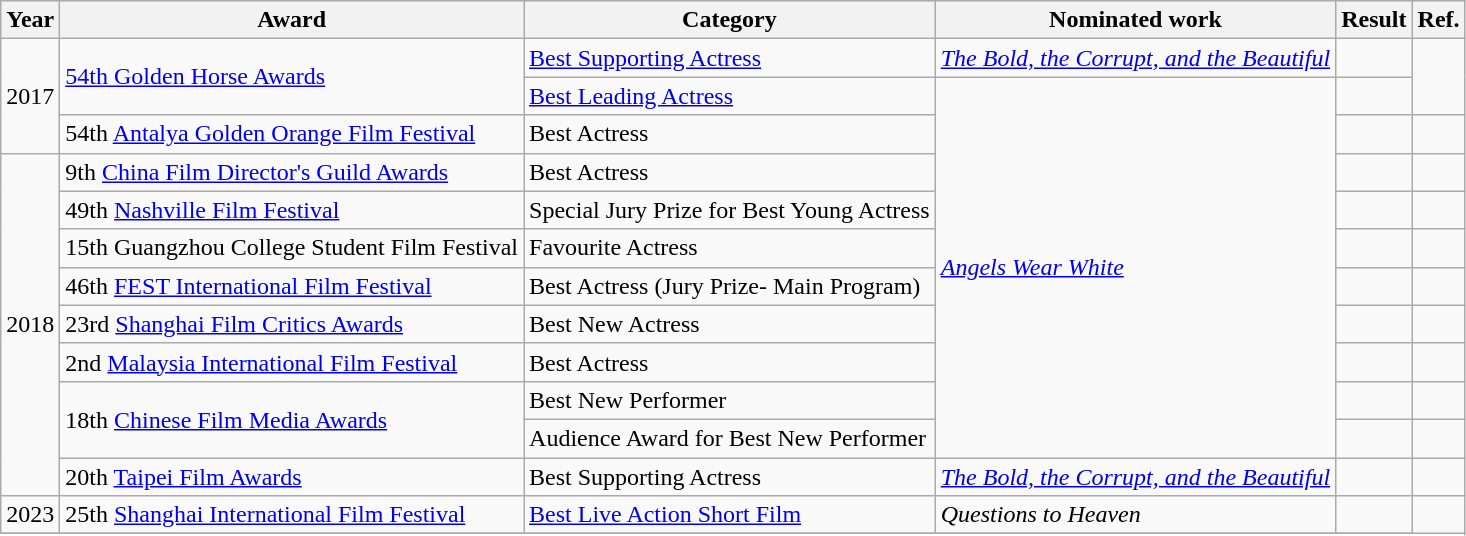<table class="wikitable sortable">
<tr>
<th>Year</th>
<th>Award</th>
<th>Category</th>
<th>Nominated work</th>
<th>Result</th>
<th class="unsortable">Ref.</th>
</tr>
<tr>
<td rowspan=3>2017</td>
<td rowspan=2><a href='#'>54th Golden Horse Awards</a></td>
<td><a href='#'>Best Supporting Actress</a></td>
<td><em><a href='#'>The Bold, the Corrupt, and the Beautiful</a></em></td>
<td></td>
<td rowspan=2></td>
</tr>
<tr>
<td><a href='#'>Best Leading Actress</a></td>
<td rowspan=10><em><a href='#'>Angels Wear White</a></em></td>
<td></td>
</tr>
<tr>
<td>54th <a href='#'>Antalya Golden Orange Film Festival</a></td>
<td>Best Actress</td>
<td></td>
<td></td>
</tr>
<tr>
<td rowspan=9>2018</td>
<td>9th <a href='#'>China Film Director's Guild Awards</a></td>
<td>Best Actress</td>
<td></td>
<td></td>
</tr>
<tr>
<td>49th <a href='#'>Nashville Film Festival</a></td>
<td>Special Jury Prize for Best Young Actress</td>
<td></td>
<td></td>
</tr>
<tr>
<td>15th Guangzhou College Student Film Festival</td>
<td>Favourite Actress</td>
<td></td>
<td></td>
</tr>
<tr>
<td>46th <a href='#'>FEST International Film Festival</a></td>
<td>Best Actress (Jury Prize- Main Program)</td>
<td></td>
<td></td>
</tr>
<tr>
<td>23rd <a href='#'>Shanghai Film Critics Awards</a></td>
<td>Best New Actress</td>
<td></td>
<td></td>
</tr>
<tr>
<td>2nd <a href='#'>Malaysia International Film Festival</a></td>
<td>Best Actress</td>
<td></td>
<td></td>
</tr>
<tr>
<td rowspan=2>18th <a href='#'>Chinese Film Media Awards</a></td>
<td>Best New Performer</td>
<td></td>
<td></td>
</tr>
<tr>
<td>Audience Award for Best New Performer</td>
<td></td>
<td></td>
</tr>
<tr>
<td>20th <a href='#'>Taipei Film Awards</a></td>
<td>Best Supporting Actress</td>
<td><em><a href='#'>The Bold, the Corrupt, and the Beautiful</a></em></td>
<td></td>
<td></td>
</tr>
<tr>
<td>2023</td>
<td>25th <a href='#'>Shanghai International Film Festival</a></td>
<td><a href='#'>Best Live Action Short Film</a></td>
<td><em>Questions to Heaven</em></td>
<td></td>
<td rowspan=2></td>
</tr>
<tr>
</tr>
</table>
